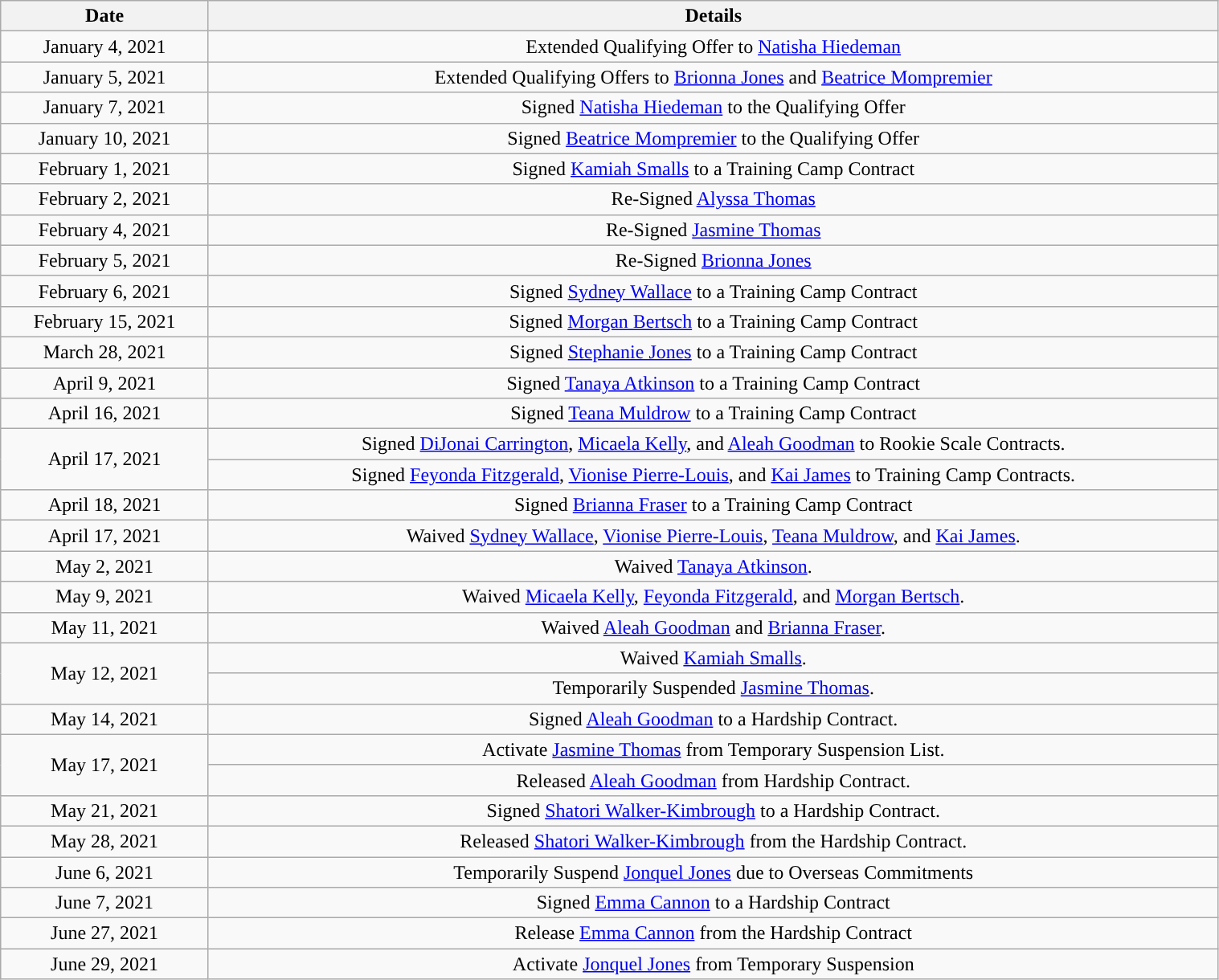<table class="wikitable" style="width:80%; text-align:center;">
<tr>
<th>Date</th>
<th>Details</th>
</tr>
<tr>
<td>January 4, 2021</td>
<td>Extended Qualifying Offer to <a href='#'>Natisha Hiedeman</a></td>
</tr>
<tr>
<td>January 5, 2021</td>
<td>Extended Qualifying Offers to <a href='#'>Brionna Jones</a> and <a href='#'>Beatrice Mompremier</a></td>
</tr>
<tr>
<td>January 7, 2021</td>
<td>Signed <a href='#'>Natisha Hiedeman</a> to the Qualifying Offer</td>
</tr>
<tr>
<td>January 10, 2021</td>
<td>Signed <a href='#'>Beatrice Mompremier</a> to the Qualifying Offer</td>
</tr>
<tr>
<td>February 1, 2021</td>
<td>Signed <a href='#'>Kamiah Smalls</a> to a Training Camp Contract</td>
</tr>
<tr>
<td>February 2, 2021</td>
<td>Re-Signed <a href='#'>Alyssa Thomas</a></td>
</tr>
<tr>
<td>February 4, 2021</td>
<td>Re-Signed <a href='#'>Jasmine Thomas</a></td>
</tr>
<tr>
<td>February 5, 2021</td>
<td>Re-Signed <a href='#'>Brionna Jones</a></td>
</tr>
<tr>
<td>February 6, 2021</td>
<td>Signed <a href='#'>Sydney Wallace</a> to a Training Camp Contract</td>
</tr>
<tr>
<td>February 15, 2021</td>
<td>Signed <a href='#'>Morgan Bertsch</a> to a Training Camp Contract</td>
</tr>
<tr>
<td>March 28, 2021</td>
<td>Signed <a href='#'>Stephanie Jones</a> to a Training Camp Contract</td>
</tr>
<tr>
<td>April 9, 2021</td>
<td>Signed <a href='#'>Tanaya Atkinson</a> to a Training Camp Contract</td>
</tr>
<tr>
<td>April 16, 2021</td>
<td>Signed <a href='#'>Teana Muldrow</a> to a Training Camp Contract</td>
</tr>
<tr>
<td rowspan=2>April 17, 2021</td>
<td>Signed <a href='#'>DiJonai Carrington</a>, <a href='#'>Micaela Kelly</a>, and <a href='#'>Aleah Goodman</a> to Rookie Scale Contracts.</td>
</tr>
<tr>
<td>Signed <a href='#'>Feyonda Fitzgerald</a>, <a href='#'>Vionise Pierre-Louis</a>, and <a href='#'>Kai James</a> to Training Camp Contracts.</td>
</tr>
<tr>
<td>April 18, 2021</td>
<td>Signed <a href='#'>Brianna Fraser</a> to a Training Camp Contract</td>
</tr>
<tr>
<td>April 17, 2021</td>
<td>Waived <a href='#'>Sydney Wallace</a>, <a href='#'>Vionise Pierre-Louis</a>, <a href='#'>Teana Muldrow</a>, and <a href='#'>Kai James</a>.</td>
</tr>
<tr>
<td>May 2, 2021</td>
<td>Waived <a href='#'>Tanaya Atkinson</a>.</td>
</tr>
<tr>
<td>May 9, 2021</td>
<td>Waived <a href='#'>Micaela Kelly</a>, <a href='#'>Feyonda Fitzgerald</a>, and <a href='#'>Morgan Bertsch</a>.</td>
</tr>
<tr>
<td>May 11, 2021</td>
<td>Waived <a href='#'>Aleah Goodman</a> and <a href='#'>Brianna Fraser</a>.</td>
</tr>
<tr>
<td rowspan=2>May 12, 2021</td>
<td>Waived <a href='#'>Kamiah Smalls</a>.</td>
</tr>
<tr>
<td>Temporarily Suspended <a href='#'>Jasmine Thomas</a>.</td>
</tr>
<tr>
<td>May 14, 2021</td>
<td>Signed <a href='#'>Aleah Goodman</a> to a Hardship Contract.</td>
</tr>
<tr>
<td rowspan=2>May 17, 2021</td>
<td>Activate <a href='#'>Jasmine Thomas</a> from Temporary Suspension List.</td>
</tr>
<tr>
<td>Released <a href='#'>Aleah Goodman</a> from Hardship Contract.</td>
</tr>
<tr>
<td>May 21, 2021</td>
<td>Signed <a href='#'>Shatori Walker-Kimbrough</a> to a Hardship Contract.</td>
</tr>
<tr>
<td>May 28, 2021</td>
<td>Released <a href='#'>Shatori Walker-Kimbrough</a> from the Hardship Contract.</td>
</tr>
<tr>
<td>June 6, 2021</td>
<td>Temporarily Suspend <a href='#'>Jonquel Jones</a> due to Overseas Commitments</td>
</tr>
<tr>
<td>June 7, 2021</td>
<td>Signed <a href='#'>Emma Cannon</a> to a Hardship Contract</td>
</tr>
<tr>
<td>June 27, 2021</td>
<td>Release <a href='#'>Emma Cannon</a> from the Hardship Contract</td>
</tr>
<tr>
<td>June 29, 2021</td>
<td>Activate <a href='#'>Jonquel Jones</a> from Temporary Suspension</td>
</tr>
</table>
